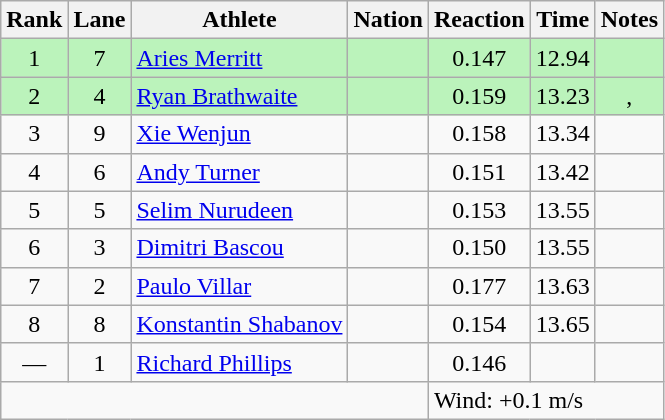<table class="wikitable sortable" style="text-align:center">
<tr>
<th>Rank</th>
<th>Lane</th>
<th>Athlete</th>
<th>Nation</th>
<th>Reaction</th>
<th>Time</th>
<th>Notes</th>
</tr>
<tr bgcolor=bbf3bb>
<td>1</td>
<td>7</td>
<td align=left><a href='#'>Aries Merritt</a></td>
<td align=left></td>
<td>0.147</td>
<td>12.94</td>
<td></td>
</tr>
<tr bgcolor=bbf3bb>
<td>2</td>
<td>4</td>
<td align=left><a href='#'>Ryan Brathwaite</a></td>
<td align=left></td>
<td>0.159</td>
<td>13.23</td>
<td>, </td>
</tr>
<tr>
<td>3</td>
<td>9</td>
<td align=left><a href='#'>Xie Wenjun</a></td>
<td align=left></td>
<td>0.158</td>
<td>13.34</td>
<td></td>
</tr>
<tr>
<td>4</td>
<td>6</td>
<td align=left><a href='#'>Andy Turner</a></td>
<td align=left></td>
<td>0.151</td>
<td>13.42</td>
<td></td>
</tr>
<tr>
<td>5</td>
<td>5</td>
<td align=left><a href='#'>Selim Nurudeen</a></td>
<td align=left></td>
<td>0.153</td>
<td>13.55</td>
<td></td>
</tr>
<tr>
<td>6</td>
<td>3</td>
<td align=left><a href='#'>Dimitri Bascou</a></td>
<td align=left></td>
<td>0.150</td>
<td>13.55</td>
<td></td>
</tr>
<tr>
<td>7</td>
<td>2</td>
<td align=left><a href='#'>Paulo Villar</a></td>
<td align=left></td>
<td>0.177</td>
<td>13.63</td>
<td></td>
</tr>
<tr>
<td>8</td>
<td>8</td>
<td align=left><a href='#'>Konstantin Shabanov</a></td>
<td align=left></td>
<td>0.154</td>
<td>13.65</td>
<td></td>
</tr>
<tr>
<td data-sort-value=9>—</td>
<td>1</td>
<td align=left><a href='#'>Richard Phillips</a></td>
<td align=left></td>
<td>0.146</td>
<td data-sort-value=99.99></td>
<td></td>
</tr>
<tr class="sortbottom">
<td colspan=4></td>
<td colspan="3" style="text-align:left;">Wind: +0.1 m/s</td>
</tr>
</table>
